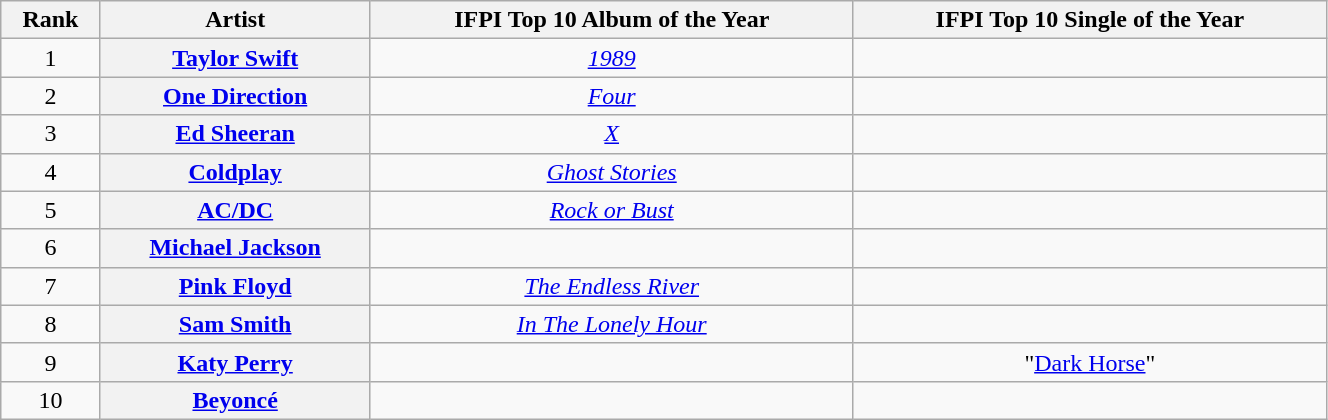<table class="wikitable unsortable plainrowheaders" style="text-align:center; width:70%">
<tr>
<th>Rank</th>
<th>Artist</th>
<th>IFPI Top 10 Album of the Year</th>
<th>IFPI Top 10 Single of the Year</th>
</tr>
<tr>
<td>1</td>
<th scope="row"><a href='#'>Taylor Swift</a></th>
<td><em><a href='#'>1989</a></em> </td>
<td></td>
</tr>
<tr>
<td>2</td>
<th scope="row"><a href='#'>One Direction</a></th>
<td><em><a href='#'>Four</a></em> </td>
<td></td>
</tr>
<tr>
<td>3</td>
<th scope="row"><a href='#'>Ed Sheeran</a></th>
<td><em><a href='#'>X</a></em> </td>
<td></td>
</tr>
<tr>
<td>4</td>
<th scope="row"><a href='#'>Coldplay</a></th>
<td><em><a href='#'>Ghost Stories</a></em> </td>
<td></td>
</tr>
<tr>
<td>5</td>
<th scope="row"><a href='#'>AC/DC</a></th>
<td><em><a href='#'>Rock or Bust</a></em> </td>
<td></td>
</tr>
<tr>
<td>6</td>
<th scope="row"><a href='#'>Michael Jackson</a></th>
<td></td>
<td></td>
</tr>
<tr>
<td>7</td>
<th scope="row"><a href='#'>Pink Floyd</a></th>
<td><em><a href='#'>The Endless River</a></em> </td>
<td></td>
</tr>
<tr>
<td>8</td>
<th scope="row"><a href='#'>Sam Smith</a></th>
<td><em><a href='#'>In The Lonely Hour</a></em> </td>
<td></td>
</tr>
<tr>
<td>9</td>
<th scope="row"><a href='#'>Katy Perry</a></th>
<td></td>
<td>"<a href='#'>Dark Horse</a>" </td>
</tr>
<tr>
<td>10</td>
<th scope="row"><a href='#'>Beyoncé</a></th>
<td></td>
<td></td>
</tr>
</table>
